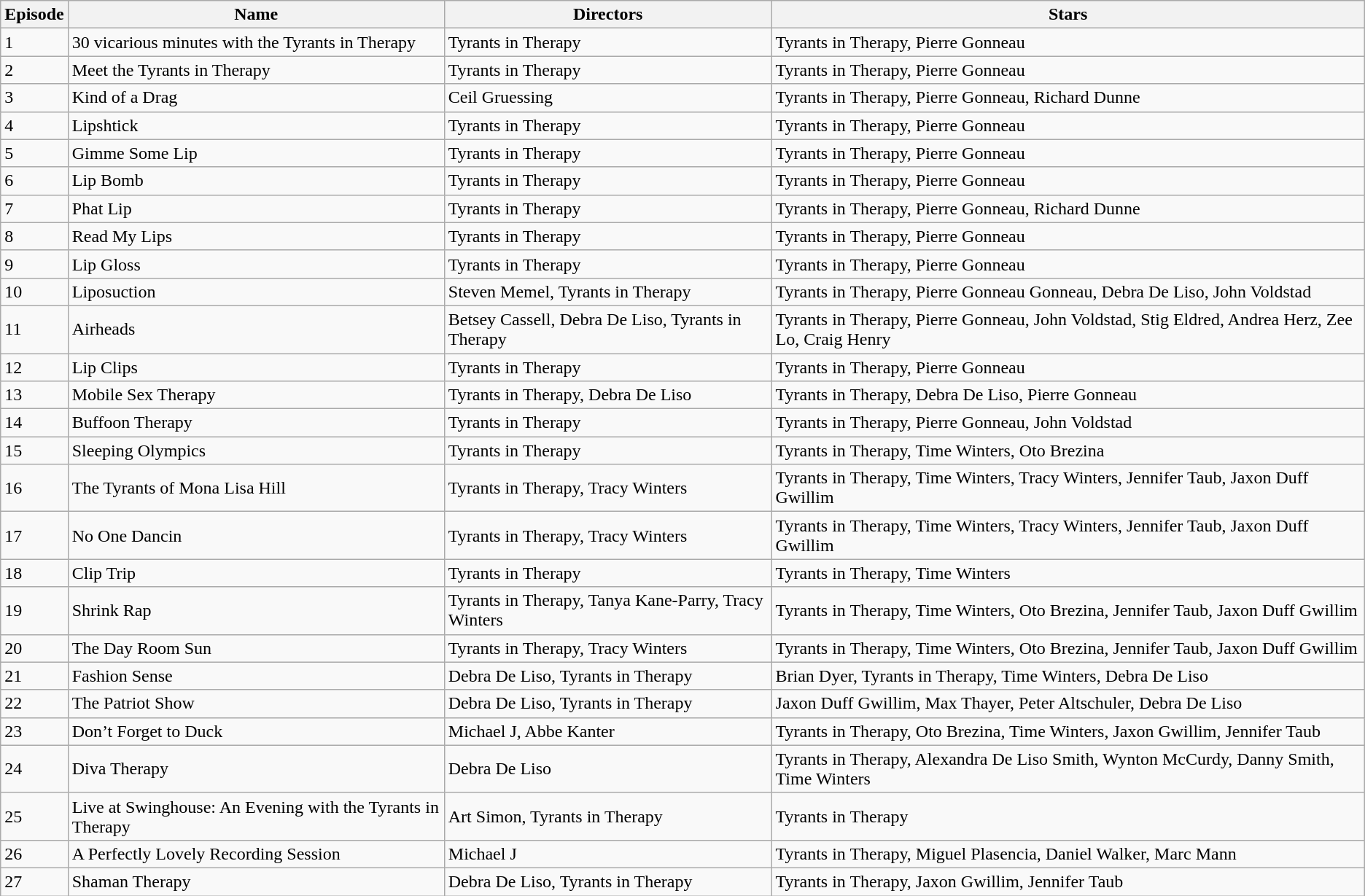<table class="wikitable" border="1">
<tr>
<th>Episode</th>
<th>Name</th>
<th>Directors</th>
<th>Stars</th>
</tr>
<tr>
<td>1</td>
<td>30 vicarious minutes with the Tyrants in Therapy</td>
<td>Tyrants in Therapy</td>
<td>Tyrants in Therapy, Pierre Gonneau</td>
</tr>
<tr>
<td>2</td>
<td>Meet the Tyrants in Therapy</td>
<td>Tyrants in Therapy</td>
<td>Tyrants in Therapy, Pierre Gonneau</td>
</tr>
<tr>
<td>3</td>
<td>Kind of a Drag</td>
<td>Ceil Gruessing</td>
<td>Tyrants in Therapy, Pierre Gonneau, Richard Dunne</td>
</tr>
<tr>
<td>4</td>
<td>Lipshtick</td>
<td>Tyrants in Therapy</td>
<td>Tyrants in Therapy, Pierre Gonneau</td>
</tr>
<tr>
<td>5</td>
<td>Gimme Some Lip</td>
<td>Tyrants in Therapy</td>
<td>Tyrants in Therapy, Pierre Gonneau</td>
</tr>
<tr>
<td>6</td>
<td>Lip Bomb</td>
<td>Tyrants in Therapy</td>
<td>Tyrants in Therapy, Pierre Gonneau</td>
</tr>
<tr>
<td>7</td>
<td>Phat Lip</td>
<td>Tyrants in Therapy</td>
<td>Tyrants in Therapy, Pierre Gonneau, Richard Dunne</td>
</tr>
<tr>
<td>8</td>
<td>Read My Lips</td>
<td>Tyrants in Therapy</td>
<td>Tyrants in Therapy, Pierre Gonneau</td>
</tr>
<tr>
<td>9</td>
<td>Lip Gloss</td>
<td>Tyrants in Therapy</td>
<td>Tyrants in Therapy, Pierre Gonneau</td>
</tr>
<tr>
<td>10</td>
<td>Liposuction</td>
<td>Steven Memel, Tyrants in Therapy</td>
<td>Tyrants in Therapy, Pierre Gonneau Gonneau, Debra De Liso, John Voldstad</td>
</tr>
<tr>
<td>11</td>
<td>Airheads</td>
<td>Betsey Cassell, Debra De Liso, Tyrants in Therapy</td>
<td>Tyrants in Therapy, Pierre Gonneau, John Voldstad, Stig Eldred, Andrea Herz, Zee Lo, Craig Henry</td>
</tr>
<tr>
<td>12</td>
<td>Lip Clips</td>
<td>Tyrants in Therapy</td>
<td>Tyrants in Therapy, Pierre Gonneau</td>
</tr>
<tr>
<td>13</td>
<td>Mobile Sex Therapy</td>
<td>Tyrants in Therapy, Debra De Liso</td>
<td>Tyrants in Therapy, Debra De Liso, Pierre Gonneau</td>
</tr>
<tr>
<td>14</td>
<td>Buffoon Therapy</td>
<td>Tyrants in Therapy</td>
<td>Tyrants in Therapy, Pierre Gonneau, John Voldstad</td>
</tr>
<tr>
<td>15</td>
<td>Sleeping Olympics</td>
<td>Tyrants in Therapy</td>
<td>Tyrants in Therapy, Time Winters, Oto Brezina</td>
</tr>
<tr>
<td>16</td>
<td>The Tyrants of Mona Lisa Hill</td>
<td>Tyrants in Therapy, Tracy Winters</td>
<td>Tyrants in Therapy, Time Winters, Tracy Winters, Jennifer Taub, Jaxon Duff Gwillim</td>
</tr>
<tr>
<td>17</td>
<td>No One Dancin</td>
<td>Tyrants in Therapy, Tracy Winters</td>
<td>Tyrants in Therapy, Time Winters, Tracy Winters, Jennifer Taub, Jaxon Duff Gwillim</td>
</tr>
<tr>
<td>18</td>
<td>Clip Trip</td>
<td>Tyrants in Therapy</td>
<td>Tyrants in Therapy, Time Winters</td>
</tr>
<tr>
<td>19</td>
<td>Shrink Rap</td>
<td>Tyrants in Therapy, Tanya Kane-Parry, Tracy Winters</td>
<td>Tyrants in Therapy, Time Winters, Oto Brezina, Jennifer Taub, Jaxon Duff Gwillim</td>
</tr>
<tr>
<td>20</td>
<td>The Day Room Sun</td>
<td>Tyrants in Therapy, Tracy Winters</td>
<td>Tyrants in Therapy, Time Winters, Oto Brezina, Jennifer Taub, Jaxon Duff Gwillim</td>
</tr>
<tr>
<td>21</td>
<td>Fashion Sense</td>
<td>Debra De Liso, Tyrants in Therapy</td>
<td>Brian Dyer, Tyrants in Therapy, Time Winters, Debra De Liso</td>
</tr>
<tr>
<td>22</td>
<td>The Patriot Show</td>
<td>Debra De Liso, Tyrants in Therapy</td>
<td>Jaxon Duff Gwillim, Max Thayer, Peter Altschuler, Debra De Liso</td>
</tr>
<tr>
<td>23</td>
<td>Don’t Forget to Duck</td>
<td>Michael J, Abbe Kanter</td>
<td>Tyrants in Therapy, Oto Brezina, Time Winters, Jaxon Gwillim, Jennifer Taub</td>
</tr>
<tr>
<td>24</td>
<td>Diva Therapy</td>
<td>Debra De Liso</td>
<td>Tyrants in Therapy, Alexandra De Liso Smith, Wynton McCurdy, Danny Smith, Time Winters</td>
</tr>
<tr>
<td>25</td>
<td>Live at Swinghouse: An Evening with the Tyrants in Therapy</td>
<td>Art Simon, Tyrants in Therapy</td>
<td>Tyrants in Therapy</td>
</tr>
<tr>
<td>26</td>
<td>A Perfectly Lovely Recording Session</td>
<td>Michael J</td>
<td>Tyrants in Therapy, Miguel Plasencia, Daniel Walker, Marc Mann</td>
</tr>
<tr>
<td>27</td>
<td>Shaman Therapy</td>
<td>Debra De Liso, Tyrants in Therapy</td>
<td>Tyrants in Therapy, Jaxon Gwillim, Jennifer Taub</td>
</tr>
</table>
